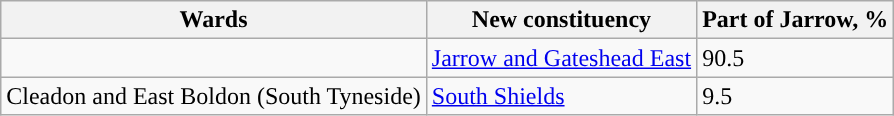<table class="wikitable">
<tr>
<th>Wards</th>
<th>New constituency</th>
<th>Part of Jarrow, %</th>
</tr>
<tr>
<td></td>
<td><a href='#'>Jarrow and Gateshead East</a></td>
<td>90.5</td>
</tr>
<tr>
<td>Cleadon and East Boldon (South Tyneside)</td>
<td><a href='#'>South Shields</a></td>
<td>9.5</td>
</tr>
</table>
